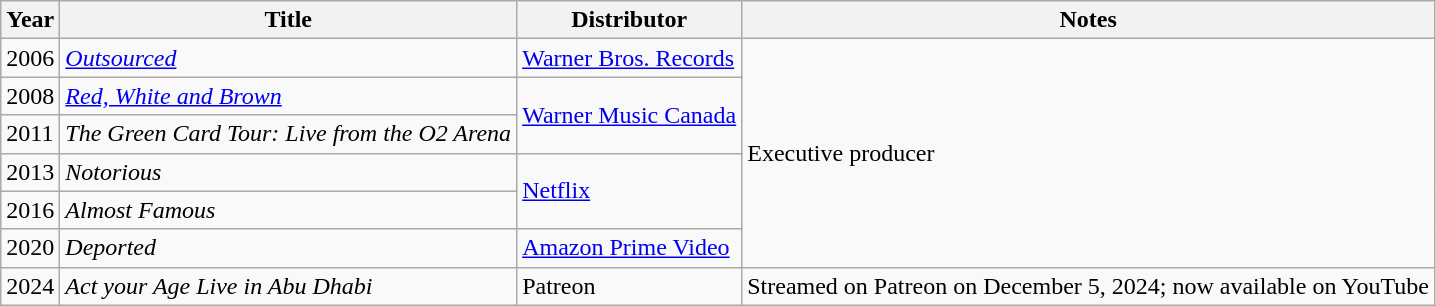<table class="wikitable plainrowheaders sortable" style="margin-right: 0;">
<tr>
<th scope="col">Year</th>
<th scope="col">Title</th>
<th scope="col">Distributor</th>
<th scope="col" class="unsortable">Notes</th>
</tr>
<tr>
<td>2006</td>
<td><em><a href='#'>Outsourced</a></em></td>
<td><a href='#'>Warner Bros. Records</a></td>
<td rowspan="6">Executive producer</td>
</tr>
<tr>
<td>2008</td>
<td><em><a href='#'>Red, White and Brown</a></em></td>
<td rowspan="2"><a href='#'>Warner Music Canada</a></td>
</tr>
<tr>
<td>2011</td>
<td data-sort-value="Green Card Tour: Live from the O2 Arena, The"><em>The Green Card Tour: Live from the O2 Arena</em></td>
</tr>
<tr>
<td>2013</td>
<td><em>Notorious</em></td>
<td rowspan="2"><a href='#'>Netflix</a></td>
</tr>
<tr>
<td>2016</td>
<td><em>Almost Famous</em></td>
</tr>
<tr>
<td>2020</td>
<td><em>Deported</em></td>
<td><a href='#'>Amazon Prime Video</a></td>
</tr>
<tr>
<td>2024</td>
<td><em>Act your Age Live in Abu Dhabi</em></td>
<td>Patreon</td>
<td>Streamed on Patreon on December 5, 2024; now available on YouTube</td>
</tr>
</table>
